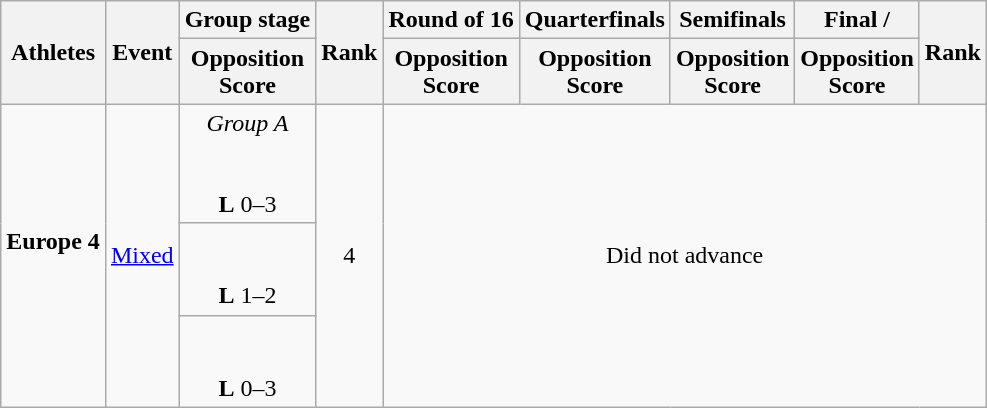<table class="wikitable">
<tr>
<th rowspan="2">Athletes</th>
<th rowspan="2">Event</th>
<th>Group stage</th>
<th rowspan="2">Rank</th>
<th>Round of 16</th>
<th>Quarterfinals</th>
<th>Semifinals</th>
<th>Final / </th>
<th rowspan="2">Rank</th>
</tr>
<tr>
<th>Opposition<br>Score</th>
<th>Opposition<br>Score</th>
<th>Opposition<br>Score</th>
<th>Opposition<br>Score</th>
<th>Opposition<br>Score</th>
</tr>
<tr align="center">
<td rowspan="3" align="left"><strong>Europe 4</strong><br><br></td>
<td rowspan="3" align="left"><a href='#'>Mixed</a></td>
<td><em>Group A</em><br><br><br><strong>L</strong> 0–3</td>
<td rowspan="3">4</td>
<td colspan="5" rowspan="3">Did not advance</td>
</tr>
<tr align="center">
<td><br><br><strong>L</strong> 1–2</td>
</tr>
<tr align="center">
<td><br><br><strong>L</strong> 0–3</td>
</tr>
</table>
